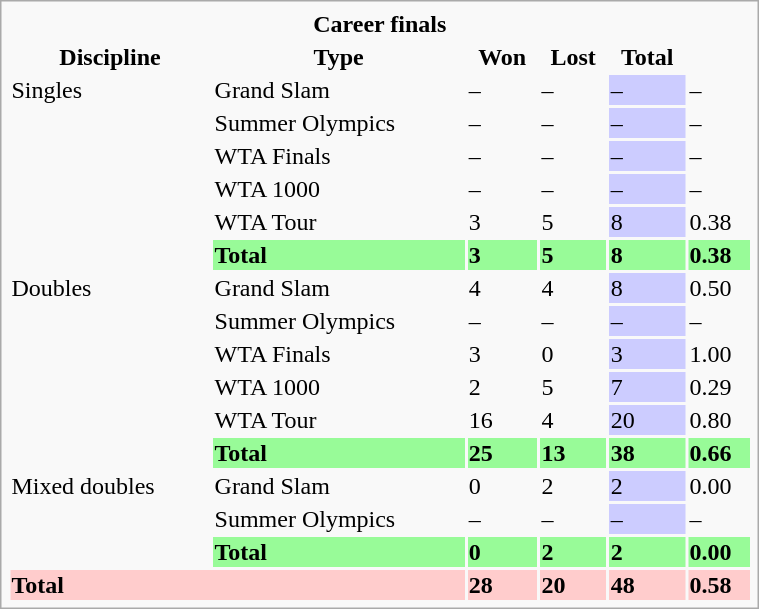<table class="infobox vcard vevent nowrap" width="40%">
<tr>
<th colspan="6">Career finals</th>
</tr>
<tr>
<th>Discipline</th>
<th>Type</th>
<th>Won</th>
<th>Lost</th>
<th>Total</th>
<th></th>
</tr>
<tr>
<td rowspan="6">Singles</td>
<td>Grand Slam</td>
<td>–</td>
<td>–</td>
<td bgcolor="CCCCFF">–</td>
<td>–</td>
</tr>
<tr>
<td>Summer Olympics</td>
<td>–</td>
<td>–</td>
<td bgcolor="CCCCFF">–</td>
<td>–</td>
</tr>
<tr>
<td>WTA Finals</td>
<td>–</td>
<td>–</td>
<td bgcolor="CCCCFF">–</td>
<td>–</td>
</tr>
<tr>
<td>WTA 1000</td>
<td>–</td>
<td>–</td>
<td bgcolor="CCCCFF">–</td>
<td>–</td>
</tr>
<tr>
<td>WTA Tour</td>
<td>3</td>
<td>5</td>
<td bgcolor="CCCCFF">8</td>
<td>0.38</td>
</tr>
<tr bgcolor="98FB98">
<td><strong>Total</strong></td>
<td><strong>3</strong></td>
<td><strong>5</strong></td>
<td><strong>8</strong></td>
<td><strong>0.38</strong></td>
</tr>
<tr>
<td rowspan="6">Doubles</td>
<td>Grand Slam</td>
<td>4</td>
<td>4</td>
<td bgcolor="CCCCFF">8</td>
<td>0.50</td>
</tr>
<tr>
<td>Summer Olympics</td>
<td>–</td>
<td>–</td>
<td bgcolor="CCCCFF">–</td>
<td>–</td>
</tr>
<tr>
<td>WTA Finals</td>
<td>3</td>
<td>0</td>
<td bgcolor="CCCCFF">3</td>
<td>1.00</td>
</tr>
<tr>
<td>WTA 1000</td>
<td>2</td>
<td>5</td>
<td bgcolor="CCCCFF">7</td>
<td>0.29</td>
</tr>
<tr>
<td>WTA Tour</td>
<td>16</td>
<td>4</td>
<td bgcolor="CCCCFF">20</td>
<td>0.80</td>
</tr>
<tr bgcolor="98FB98">
<td><strong>Total</strong></td>
<td><strong>25</strong></td>
<td><strong>13</strong></td>
<td><strong>38</strong></td>
<td><strong>0.66</strong></td>
</tr>
<tr>
<td rowspan="3">Mixed doubles</td>
<td>Grand Slam</td>
<td>0</td>
<td>2</td>
<td bgcolor="CCCCFF">2</td>
<td>0.00</td>
</tr>
<tr>
<td>Summer Olympics</td>
<td>–</td>
<td>–</td>
<td bgcolor="CCCCFF">–</td>
<td>–</td>
</tr>
<tr bgcolor="98FB98">
<td><strong>Total</strong></td>
<td><strong>0</strong></td>
<td><strong>2</strong></td>
<td><strong>2</strong></td>
<td><strong>0.00</strong></td>
</tr>
<tr bgcolor="FFCCCC">
<td colspan="2"><strong>Total</strong></td>
<td><strong>28</strong></td>
<td><strong>20</strong></td>
<td><strong>48</strong></td>
<td><strong>0.58</strong></td>
</tr>
</table>
